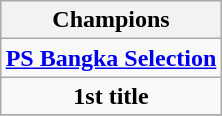<table class="wikitable" style="text-align: center; margin: 0 auto;">
<tr>
<th>Champions</th>
</tr>
<tr>
<td><strong><a href='#'>PS Bangka Selection</a></strong></td>
</tr>
<tr>
<td><strong>1st title</strong></td>
</tr>
<tr>
</tr>
</table>
